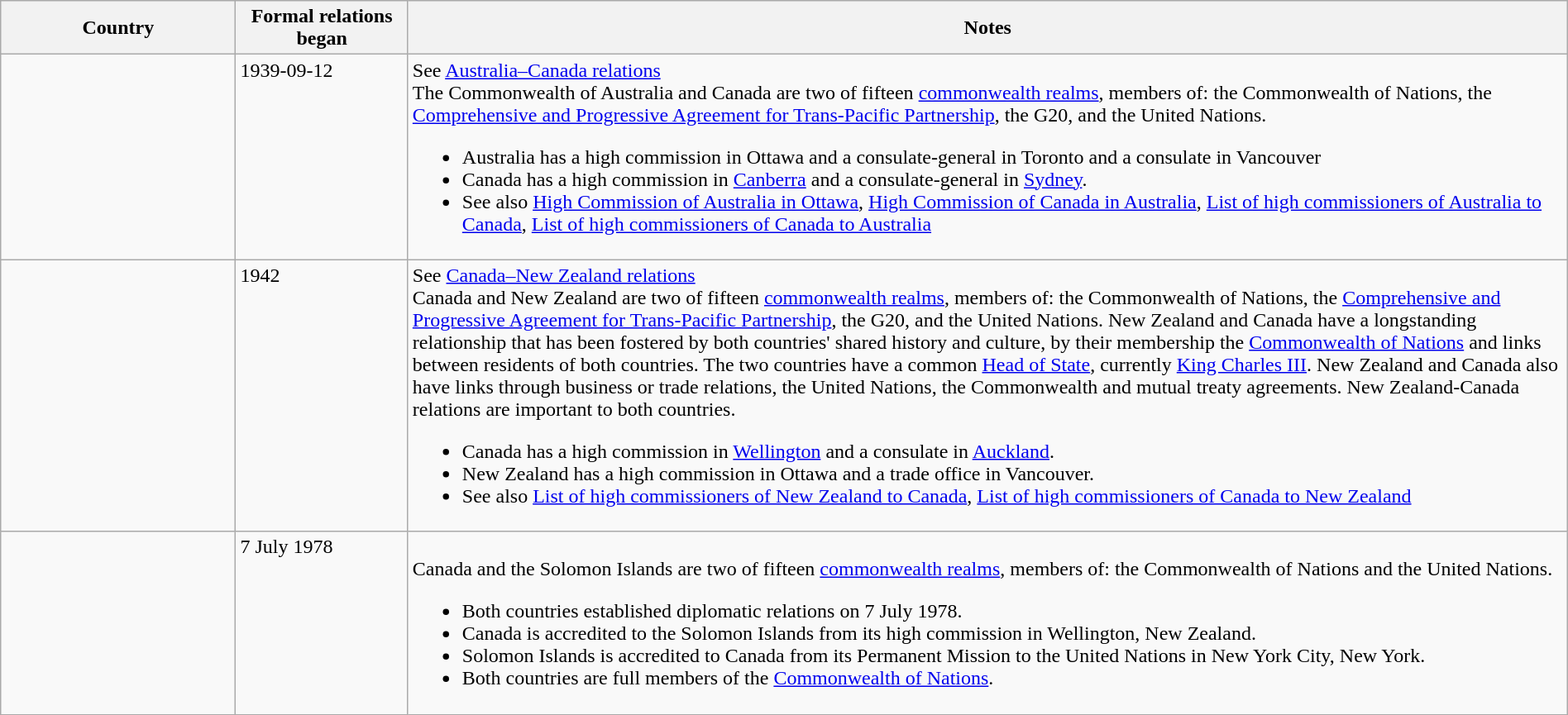<table class="wikitable sortable" style="width:100%; margin:auto;">
<tr>
<th style="width:15%;">Country</th>
<th style="width:11%;">Formal relations began</th>
<th style="width:74%;">Notes</th>
</tr>
<tr valign="top">
<td></td>
<td>1939-09-12</td>
<td>See <a href='#'>Australia–Canada relations</a><br>The Commonwealth of Australia and Canada are two of fifteen <a href='#'>commonwealth realms</a>, members of: the Commonwealth of Nations, the <a href='#'>Comprehensive and Progressive Agreement for Trans-Pacific Partnership</a>, the G20, and the United Nations.<ul><li>Australia has a high commission in Ottawa and a consulate-general in Toronto and a consulate in Vancouver</li><li>Canada has a high commission in <a href='#'>Canberra</a> and a consulate-general in <a href='#'>Sydney</a>.</li><li>See also <a href='#'>High Commission of Australia in Ottawa</a>, <a href='#'>High Commission of Canada in Australia</a>, <a href='#'>List of high commissioners of Australia to Canada</a>, <a href='#'>List of high commissioners of Canada to Australia</a></li></ul></td>
</tr>
<tr valign="top">
<td></td>
<td>1942</td>
<td>See <a href='#'>Canada–New Zealand relations</a><br>Canada and New Zealand are two of fifteen <a href='#'>commonwealth realms</a>, members of: the Commonwealth of Nations, the <a href='#'>Comprehensive and Progressive Agreement for Trans-Pacific Partnership</a>, the G20, and the United Nations.
New Zealand and Canada have a longstanding relationship that has been fostered by both countries' shared history and culture, by their membership the <a href='#'>Commonwealth of Nations</a> and links between residents of both countries. The two countries have a common <a href='#'>Head of State</a>, currently <a href='#'>King Charles III</a>. New Zealand and Canada also have links through business or trade relations, the United Nations, the Commonwealth and mutual treaty agreements. New Zealand-Canada relations are important to both countries.<ul><li>Canada has a high commission in <a href='#'>Wellington</a> and a consulate in <a href='#'>Auckland</a>.</li><li>New Zealand has a high commission in Ottawa and a trade office in Vancouver.</li><li>See also <a href='#'>List of high commissioners of New Zealand to Canada</a>, <a href='#'>List of high commissioners of Canada to New Zealand</a></li></ul></td>
</tr>
<tr valign="top">
<td></td>
<td>7 July 1978</td>
<td><br>Canada and the Solomon Islands are two of fifteen <a href='#'>commonwealth realms</a>, members of: the Commonwealth of Nations and the United Nations.<ul><li>Both countries established diplomatic relations on 7 July 1978.</li><li>Canada is accredited to the Solomon Islands from its high commission in Wellington, New Zealand.</li><li>Solomon Islands is accredited to Canada from its Permanent Mission to the United Nations in New York City, New York.</li><li>Both countries are full members of the <a href='#'>Commonwealth of Nations</a>.</li></ul></td>
</tr>
</table>
